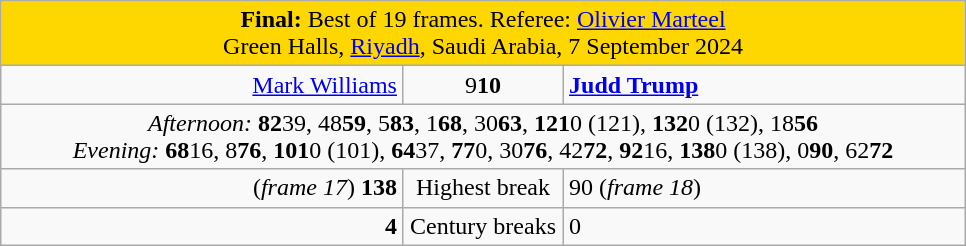<table class="wikitable" style="margin: 1em auto 1em auto;">
<tr>
<td colspan = "3" align="center" bgcolor="#ffd700"><strong>Final:</strong> Best of 19 frames. Referee: <a href='#'>Olivier Marteel</a><br>Green Halls, <a href='#'>Riyadh</a>, Saudi Arabia, 7 September 2024</td>
</tr>
<tr>
<td width="260" align="right"><a href='#'>Mark Williams</a> <br></td>
<td width="100" align="center">9<strong>10</strong></td>
<td width="260"><strong><a href='#'>Judd Trump</a></strong> <br></td>
</tr>
<tr>
<td colspan="3" align="center"><em>Afternoon:</em> <strong>82</strong>39, 48<strong>59</strong>, 5<strong>83</strong>, 1<strong>68</strong>, 30<strong>63</strong>, <strong>121</strong>0 (121), <strong>132</strong>0 (132), 18<strong>56</strong><br><em>Evening:</em> <strong>68</strong>16, 8<strong>76</strong>, <strong>101</strong>0 (101), <strong>64</strong>37, <strong>77</strong>0, 30<strong>76</strong>, 42<strong>72</strong>, <strong>92</strong>16, <strong>138</strong>0 (138), 0<strong>90</strong>, 62<strong>72</strong></td>
</tr>
<tr>
<td align="right">(<em>frame 17</em>) <strong>138</strong></td>
<td align="center">Highest break</td>
<td>90 (<em>frame 18</em>)</td>
</tr>
<tr>
<td align="right"><strong>4</strong></td>
<td align="center">Century breaks</td>
<td>0</td>
</tr>
</table>
